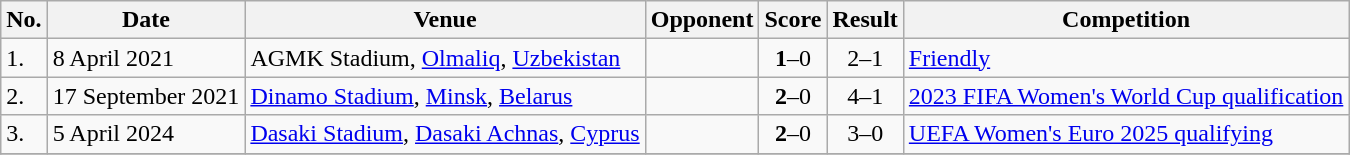<table class="wikitable">
<tr>
<th>No.</th>
<th>Date</th>
<th>Venue</th>
<th>Opponent</th>
<th>Score</th>
<th>Result</th>
<th>Competition</th>
</tr>
<tr>
<td>1.</td>
<td>8 April 2021</td>
<td>AGMK Stadium, <a href='#'>Olmaliq</a>, <a href='#'>Uzbekistan</a></td>
<td></td>
<td align=center><strong>1</strong>–0</td>
<td align=center>2–1</td>
<td><a href='#'>Friendly</a></td>
</tr>
<tr>
<td>2.</td>
<td>17 September 2021</td>
<td><a href='#'>Dinamo Stadium</a>, <a href='#'>Minsk</a>, <a href='#'>Belarus</a></td>
<td></td>
<td align=center><strong>2</strong>–0</td>
<td align=center>4–1</td>
<td><a href='#'>2023 FIFA Women's World Cup qualification</a></td>
</tr>
<tr>
<td>3.</td>
<td>5 April 2024</td>
<td><a href='#'>Dasaki Stadium</a>, <a href='#'>Dasaki Achnas</a>, <a href='#'>Cyprus</a></td>
<td></td>
<td align=center><strong>2</strong>–0</td>
<td align=center>3–0</td>
<td><a href='#'>UEFA Women's Euro 2025 qualifying</a></td>
</tr>
<tr>
</tr>
</table>
